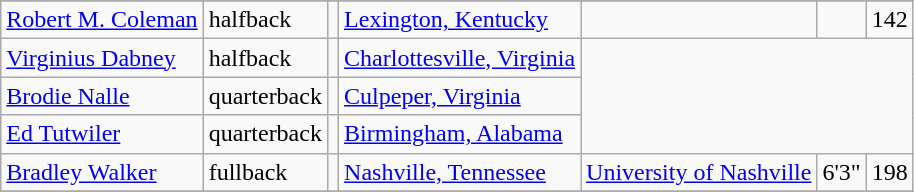<table class="wikitable">
<tr>
</tr>
<tr>
<td><a href='#'>Robert M. Coleman</a></td>
<td>halfback</td>
<td></td>
<td><a href='#'>Lexington, Kentucky</a></td>
<td></td>
<td></td>
<td>142</td>
</tr>
<tr>
<td><a href='#'>Virginius Dabney</a></td>
<td>halfback</td>
<td></td>
<td><a href='#'>Charlottesville, Virginia</a></td>
</tr>
<tr>
<td><a href='#'>Brodie Nalle</a></td>
<td>quarterback</td>
<td></td>
<td><a href='#'>Culpeper, Virginia</a></td>
</tr>
<tr>
<td><a href='#'>Ed Tutwiler</a></td>
<td>quarterback</td>
<td></td>
<td><a href='#'>Birmingham, Alabama</a></td>
</tr>
<tr>
<td><a href='#'>Bradley Walker</a></td>
<td>fullback</td>
<td></td>
<td><a href='#'>Nashville, Tennessee</a></td>
<td><a href='#'>University of Nashville</a></td>
<td>6'3"</td>
<td>198</td>
</tr>
<tr>
</tr>
</table>
